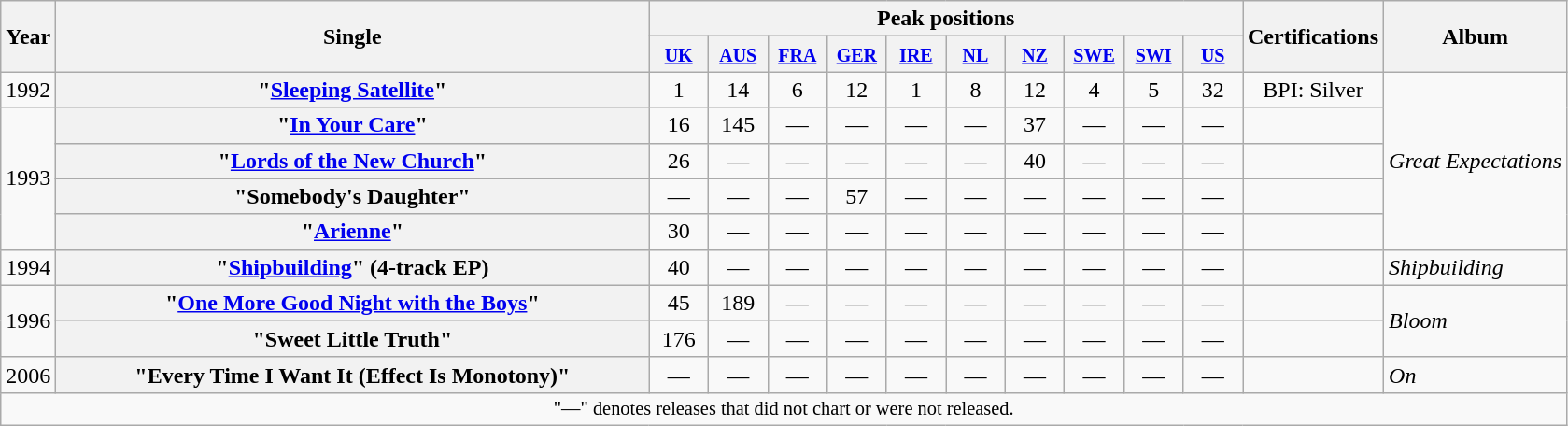<table class="wikitable plainrowheaders" style="text-align:center;">
<tr>
<th rowspan="2">Year</th>
<th rowspan="2" style="width:26em;">Single</th>
<th colspan="10">Peak positions</th>
<th rowspan="2">Certifications</th>
<th rowspan="2">Album</th>
</tr>
<tr>
<th width="35"><small><a href='#'>UK</a></small><br></th>
<th width="35"><small><a href='#'>AUS</a></small><br></th>
<th width="35"><small><a href='#'>FRA</a></small><br></th>
<th width="35"><small><a href='#'>GER</a></small><br></th>
<th width="35"><small><a href='#'>IRE</a></small><br></th>
<th width="35"><small><a href='#'>NL</a></small><br></th>
<th width="35"><small><a href='#'>NZ</a></small><br></th>
<th width="35"><small><a href='#'>SWE</a></small><br></th>
<th width="35"><small><a href='#'>SWI</a></small><br></th>
<th width="35"><small><a href='#'>US</a></small><br></th>
</tr>
<tr>
<td>1992</td>
<th scope="row">"<a href='#'>Sleeping Satellite</a>"</th>
<td>1</td>
<td>14</td>
<td>6</td>
<td>12</td>
<td>1</td>
<td>8</td>
<td>12</td>
<td>4</td>
<td>5</td>
<td>32</td>
<td><abbr>BPI</abbr>: Silver</td>
<td align="left" rowspan="5"><em>Great Expectations</em></td>
</tr>
<tr>
<td rowspan="4">1993</td>
<th scope="row">"<a href='#'>In Your Care</a>"</th>
<td>16</td>
<td>145</td>
<td>—</td>
<td>—</td>
<td>—</td>
<td>—</td>
<td>37</td>
<td>—</td>
<td>—</td>
<td>—</td>
<td></td>
</tr>
<tr>
<th scope="row">"<a href='#'>Lords of the New Church</a>"</th>
<td>26</td>
<td>—</td>
<td>—</td>
<td>—</td>
<td>—</td>
<td>—</td>
<td>40</td>
<td>—</td>
<td>—</td>
<td>—</td>
<td></td>
</tr>
<tr>
<th scope="row">"Somebody's Daughter" </th>
<td>—</td>
<td>—</td>
<td>—</td>
<td>57</td>
<td>—</td>
<td>—</td>
<td>—</td>
<td>—</td>
<td>—</td>
<td>—</td>
<td></td>
</tr>
<tr>
<th scope="row">"<a href='#'>Arienne</a>"</th>
<td>30</td>
<td>—</td>
<td>—</td>
<td>—</td>
<td>—</td>
<td>—</td>
<td>—</td>
<td>—</td>
<td>—</td>
<td>—</td>
<td></td>
</tr>
<tr>
<td>1994</td>
<th scope="row">"<a href='#'>Shipbuilding</a>" (4-track EP)</th>
<td>40</td>
<td>—</td>
<td>—</td>
<td>—</td>
<td>—</td>
<td>—</td>
<td>—</td>
<td>—</td>
<td>—</td>
<td>—</td>
<td></td>
<td align="left"><em>Shipbuilding</em></td>
</tr>
<tr>
<td rowspan="2">1996</td>
<th scope="row">"<a href='#'>One More Good Night with the Boys</a>"</th>
<td>45</td>
<td>189</td>
<td>—</td>
<td>—</td>
<td>—</td>
<td>—</td>
<td>—</td>
<td>—</td>
<td>—</td>
<td>—</td>
<td></td>
<td align="left" rowspan="2"><em>Bloom</em></td>
</tr>
<tr>
<th scope="row">"Sweet Little Truth"</th>
<td>176</td>
<td>—</td>
<td>—</td>
<td>—</td>
<td>—</td>
<td>—</td>
<td>—</td>
<td>—</td>
<td>—</td>
<td>—</td>
<td></td>
</tr>
<tr>
<td>2006</td>
<th scope="row" style="line-height:120%">"Every Time I Want It (Effect Is Monotony)"<br></th>
<td>—</td>
<td>—</td>
<td>—</td>
<td>—</td>
<td>—</td>
<td>—</td>
<td>—</td>
<td>—</td>
<td>—</td>
<td>—</td>
<td></td>
<td align="left"><em>On</em></td>
</tr>
<tr>
<td colspan="14" style="font-size:85%">"—" denotes releases that did not chart or were not released.</td>
</tr>
</table>
